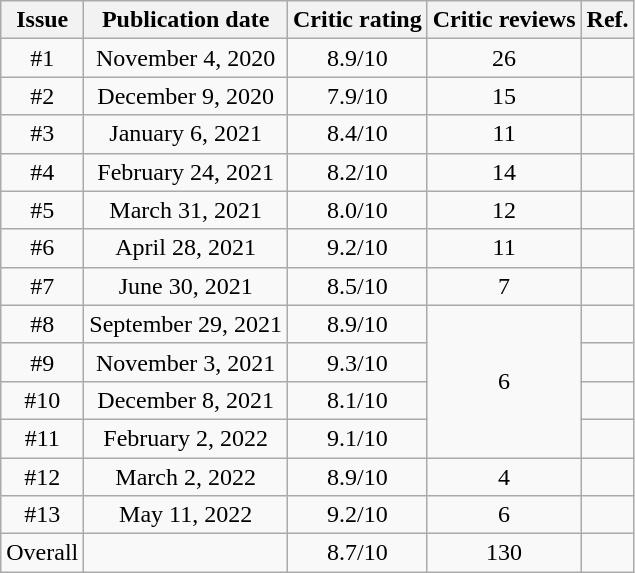<table class="wikitable" style="text-align: center;">
<tr>
<th>Issue</th>
<th>Publication date</th>
<th>Critic rating</th>
<th>Critic reviews</th>
<th>Ref.</th>
</tr>
<tr>
<td>#1</td>
<td>November 4, 2020</td>
<td>8.9/10</td>
<td>26</td>
<td></td>
</tr>
<tr>
<td>#2</td>
<td>December 9, 2020</td>
<td>7.9/10</td>
<td>15</td>
<td></td>
</tr>
<tr>
<td>#3</td>
<td>January 6, 2021</td>
<td>8.4/10</td>
<td>11</td>
<td></td>
</tr>
<tr>
<td>#4</td>
<td>February 24, 2021</td>
<td>8.2/10</td>
<td>14</td>
<td></td>
</tr>
<tr>
<td>#5</td>
<td>March 31, 2021</td>
<td>8.0/10</td>
<td>12</td>
<td></td>
</tr>
<tr>
<td>#6</td>
<td>April 28, 2021</td>
<td>9.2/10</td>
<td>11</td>
<td></td>
</tr>
<tr>
<td>#7</td>
<td>June 30, 2021</td>
<td>8.5/10</td>
<td>7</td>
<td></td>
</tr>
<tr>
<td>#8</td>
<td>September 29, 2021</td>
<td>8.9/10</td>
<td rowspan="4">6</td>
<td></td>
</tr>
<tr>
<td>#9</td>
<td>November 3, 2021</td>
<td>9.3/10</td>
<td></td>
</tr>
<tr>
<td>#10</td>
<td>December 8, 2021</td>
<td>8.1/10</td>
<td></td>
</tr>
<tr>
<td>#11</td>
<td>February 2, 2022</td>
<td>9.1/10</td>
<td></td>
</tr>
<tr>
<td>#12</td>
<td>March 2, 2022</td>
<td>8.9/10</td>
<td>4</td>
<td></td>
</tr>
<tr>
<td>#13</td>
<td>May 11, 2022</td>
<td>9.2/10</td>
<td>6</td>
<td></td>
</tr>
<tr>
<td>Overall</td>
<td></td>
<td>8.7/10</td>
<td>130</td>
<td></td>
</tr>
</table>
